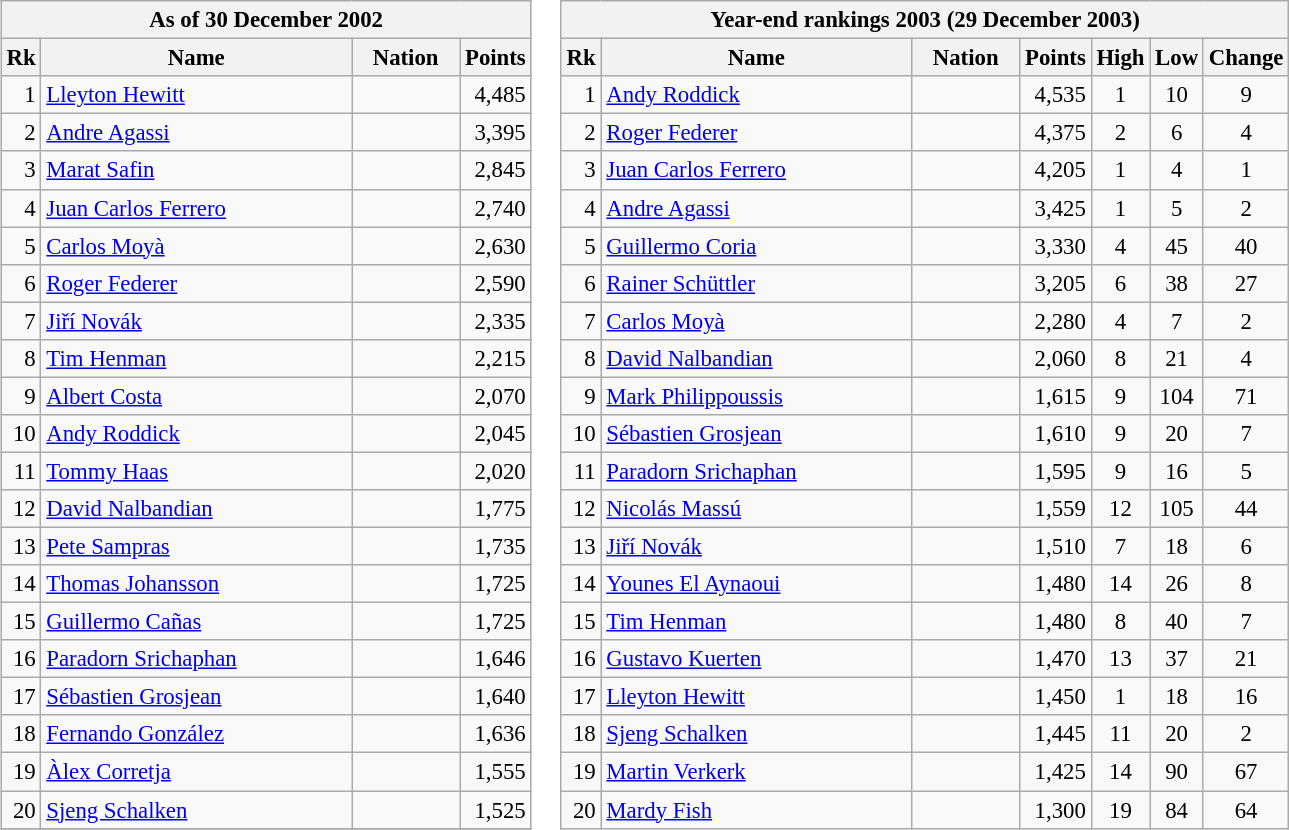<table>
<tr valign="top">
<td><br><table class="wikitable" style="font-size:95%">
<tr>
<th colspan="4">As of 30 December 2002</th>
</tr>
<tr>
<th>Rk</th>
<th width="200">Name</th>
<th width="65">Nation</th>
<th>Points</th>
</tr>
<tr>
<td align="right">1</td>
<td><a href='#'>Lleyton Hewitt</a></td>
<td></td>
<td align="right">4,485</td>
</tr>
<tr>
<td align="right">2</td>
<td><a href='#'>Andre Agassi</a></td>
<td></td>
<td align="right">3,395</td>
</tr>
<tr>
<td align="right">3</td>
<td><a href='#'>Marat Safin</a></td>
<td></td>
<td align="right">2,845</td>
</tr>
<tr>
<td align="right">4</td>
<td><a href='#'>Juan Carlos Ferrero</a></td>
<td></td>
<td align="right">2,740</td>
</tr>
<tr>
<td align="right">5</td>
<td><a href='#'>Carlos Moyà</a></td>
<td></td>
<td align="right">2,630</td>
</tr>
<tr>
<td align="right">6</td>
<td><a href='#'>Roger Federer</a></td>
<td></td>
<td align="right">2,590</td>
</tr>
<tr>
<td align="right">7</td>
<td><a href='#'>Jiří Novák</a></td>
<td></td>
<td align="right">2,335</td>
</tr>
<tr>
<td align="right">8</td>
<td><a href='#'>Tim Henman</a></td>
<td></td>
<td align="right">2,215</td>
</tr>
<tr>
<td align="right">9</td>
<td><a href='#'>Albert Costa</a></td>
<td></td>
<td align="right">2,070</td>
</tr>
<tr>
<td align="right">10</td>
<td><a href='#'>Andy Roddick</a></td>
<td></td>
<td align="right">2,045</td>
</tr>
<tr>
<td align="right">11</td>
<td><a href='#'>Tommy Haas</a></td>
<td></td>
<td align="right">2,020</td>
</tr>
<tr>
<td align="right">12</td>
<td><a href='#'>David Nalbandian</a></td>
<td></td>
<td align="right">1,775</td>
</tr>
<tr>
<td align="right">13</td>
<td><a href='#'>Pete Sampras</a></td>
<td></td>
<td align="right">1,735</td>
</tr>
<tr>
<td align="right">14</td>
<td><a href='#'>Thomas Johansson</a></td>
<td></td>
<td align="right">1,725</td>
</tr>
<tr>
<td align="right">15</td>
<td><a href='#'>Guillermo Cañas</a></td>
<td></td>
<td align="right">1,725</td>
</tr>
<tr>
<td align="right">16</td>
<td><a href='#'>Paradorn Srichaphan</a></td>
<td></td>
<td align="right">1,646</td>
</tr>
<tr>
<td align="right">17</td>
<td><a href='#'>Sébastien Grosjean</a></td>
<td></td>
<td align="right">1,640</td>
</tr>
<tr>
<td align="right">18</td>
<td><a href='#'>Fernando González</a></td>
<td></td>
<td align="right">1,636</td>
</tr>
<tr>
<td align="right">19</td>
<td><a href='#'>Àlex Corretja</a></td>
<td></td>
<td align="right">1,555</td>
</tr>
<tr>
<td align="right">20</td>
<td><a href='#'>Sjeng Schalken</a></td>
<td></td>
<td align="right">1,525</td>
</tr>
<tr>
</tr>
</table>
</td>
<td><br><table class="wikitable" style="font-size:95%">
<tr>
<th colspan="7">Year-end rankings 2003 (29 December 2003)</th>
</tr>
<tr valign="top">
<th>Rk</th>
<th width="200">Name</th>
<th width="65">Nation</th>
<th>Points</th>
<th>High</th>
<th>Low</th>
<th>Change</th>
</tr>
<tr>
<td align="right">1</td>
<td><a href='#'>Andy Roddick</a></td>
<td></td>
<td align="right">4,535</td>
<td align="center">1</td>
<td align="center">10</td>
<td align="center"> 9</td>
</tr>
<tr>
<td align="right">2</td>
<td><a href='#'>Roger Federer</a></td>
<td></td>
<td align="right">4,375</td>
<td align="center">2</td>
<td align="center">6</td>
<td align="center"> 4</td>
</tr>
<tr>
<td align="right">3</td>
<td><a href='#'>Juan Carlos Ferrero</a></td>
<td></td>
<td align="right">4,205</td>
<td align="center">1</td>
<td align="center">4</td>
<td align="center"> 1</td>
</tr>
<tr>
<td align="right">4</td>
<td><a href='#'>Andre Agassi</a></td>
<td></td>
<td align="right">3,425</td>
<td align="center">1</td>
<td align="center">5</td>
<td align="center"> 2</td>
</tr>
<tr>
<td align="right">5</td>
<td><a href='#'>Guillermo Coria</a></td>
<td></td>
<td align="right">3,330</td>
<td align="center">4</td>
<td align="center">45</td>
<td align="center"> 40</td>
</tr>
<tr>
<td align="right">6</td>
<td><a href='#'>Rainer Schüttler</a></td>
<td></td>
<td align="right">3,205</td>
<td align="center">6</td>
<td align="center">38</td>
<td align="center"> 27</td>
</tr>
<tr>
<td align="right">7</td>
<td><a href='#'>Carlos Moyà</a></td>
<td></td>
<td align="right">2,280</td>
<td align="center">4</td>
<td align="center">7</td>
<td align="center"> 2</td>
</tr>
<tr>
<td align="right">8</td>
<td><a href='#'>David Nalbandian</a></td>
<td></td>
<td align="right">2,060</td>
<td align="center">8</td>
<td align="center">21</td>
<td align="center"> 4</td>
</tr>
<tr>
<td align="right">9</td>
<td><a href='#'>Mark Philippoussis</a></td>
<td></td>
<td align="right">1,615</td>
<td align="center">9</td>
<td align="center">104</td>
<td align="center"> 71</td>
</tr>
<tr>
<td align="right">10</td>
<td><a href='#'>Sébastien Grosjean</a></td>
<td></td>
<td align="right">1,610</td>
<td align="center">9</td>
<td align="center">20</td>
<td align="center"> 7</td>
</tr>
<tr>
<td align="right">11</td>
<td><a href='#'>Paradorn Srichaphan</a></td>
<td></td>
<td align="right">1,595</td>
<td align="center">9</td>
<td align="center">16</td>
<td align="center"> 5</td>
</tr>
<tr>
<td align="right">12</td>
<td><a href='#'>Nicolás Massú</a></td>
<td></td>
<td align="right">1,559</td>
<td align="center">12</td>
<td align="center">105</td>
<td align="center"> 44</td>
</tr>
<tr>
<td align="right">13</td>
<td><a href='#'>Jiří Novák</a></td>
<td></td>
<td align="right">1,510</td>
<td align="center">7</td>
<td align="center">18</td>
<td align="center"> 6</td>
</tr>
<tr>
<td align="right">14</td>
<td><a href='#'>Younes El Aynaoui</a></td>
<td></td>
<td align="right">1,480</td>
<td align="center">14</td>
<td align="center">26</td>
<td align="center"> 8</td>
</tr>
<tr>
<td align="right">15</td>
<td><a href='#'>Tim Henman</a></td>
<td></td>
<td align="right">1,480</td>
<td align="center">8</td>
<td align="center">40</td>
<td align="center"> 7</td>
</tr>
<tr>
<td align="right">16</td>
<td><a href='#'>Gustavo Kuerten</a></td>
<td></td>
<td align="right">1,470</td>
<td align="center">13</td>
<td align="center">37</td>
<td align="center"> 21</td>
</tr>
<tr>
<td align="right">17</td>
<td><a href='#'>Lleyton Hewitt</a></td>
<td></td>
<td align="right">1,450</td>
<td align="center">1</td>
<td align="center">18</td>
<td align="center"> 16</td>
</tr>
<tr>
<td align="right">18</td>
<td><a href='#'>Sjeng Schalken</a></td>
<td></td>
<td align="right">1,445</td>
<td align="center">11</td>
<td align="center">20</td>
<td align="center"> 2</td>
</tr>
<tr>
<td align="right">19</td>
<td><a href='#'>Martin Verkerk</a></td>
<td></td>
<td align="right">1,425</td>
<td align="center">14</td>
<td align="center">90</td>
<td align="center"> 67</td>
</tr>
<tr>
<td align="right">20</td>
<td><a href='#'>Mardy Fish</a></td>
<td></td>
<td align="right">1,300</td>
<td align="center">19</td>
<td align="center">84</td>
<td align="center"> 64</td>
</tr>
</table>
</td>
</tr>
<tr>
</tr>
</table>
